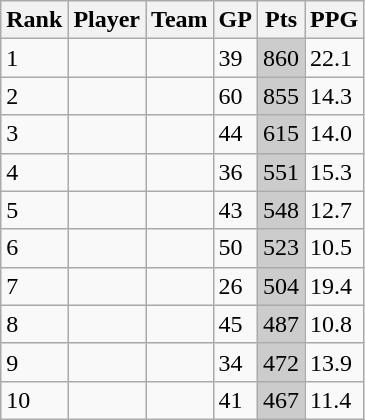<table class="wikitable sortable">
<tr>
<th class="unsortable">Rank</th>
<th>Player</th>
<th>Team</th>
<th>GP</th>
<th>Pts</th>
<th>PPG</th>
</tr>
<tr>
<td>1</td>
<td></td>
<td></td>
<td>39</td>
<td style="background:#CCCCCC">860</td>
<td>22.1</td>
</tr>
<tr>
<td>2</td>
<td></td>
<td></td>
<td>60</td>
<td style="background:#CCCCCC">855</td>
<td>14.3</td>
</tr>
<tr>
<td>3</td>
<td></td>
<td></td>
<td>44</td>
<td style="background:#CCCCCC">615</td>
<td>14.0</td>
</tr>
<tr>
<td>4</td>
<td></td>
<td></td>
<td>36</td>
<td style="background:#CCCCCC">551</td>
<td>15.3</td>
</tr>
<tr>
<td>5</td>
<td></td>
<td></td>
<td>43</td>
<td style="background:#CCCCCC">548</td>
<td>12.7</td>
</tr>
<tr>
<td>6</td>
<td></td>
<td></td>
<td>50</td>
<td style="background:#CCCCCC">523</td>
<td>10.5</td>
</tr>
<tr>
<td>7</td>
<td></td>
<td></td>
<td>26</td>
<td style="background:#CCCCCC">504</td>
<td>19.4</td>
</tr>
<tr>
<td>8</td>
<td></td>
<td></td>
<td>45</td>
<td style="background:#CCCCCC">487</td>
<td>10.8</td>
</tr>
<tr>
<td>9</td>
<td></td>
<td></td>
<td>34</td>
<td style="background:#CCCCCC">472</td>
<td>13.9</td>
</tr>
<tr>
<td>10</td>
<td></td>
<td></td>
<td>41</td>
<td style="background:#CCCCCC">467</td>
<td>11.4</td>
</tr>
</table>
